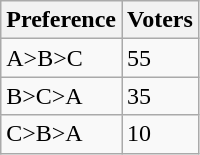<table class="wikitable">
<tr>
<th>Preference</th>
<th>Voters</th>
</tr>
<tr>
<td>A>B>C</td>
<td>55</td>
</tr>
<tr>
<td>B>C>A</td>
<td>35</td>
</tr>
<tr>
<td>C>B>A</td>
<td>10</td>
</tr>
</table>
